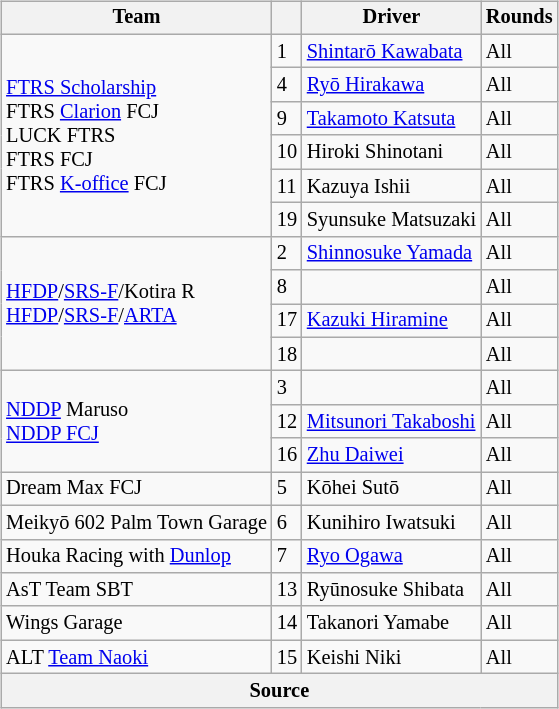<table>
<tr>
<td><br><table class="wikitable" style="font-size: 85%;">
<tr>
<th>Team</th>
<th></th>
<th>Driver</th>
<th>Rounds</th>
</tr>
<tr>
<td rowspan="6"><a href='#'>FTRS Scholarship</a><br>FTRS <a href='#'>Clarion</a> FCJ<br>LUCK FTRS<br>FTRS FCJ<br>FTRS <a href='#'>K-office</a> FCJ</td>
<td>1</td>
<td> <a href='#'>Shintarō Kawabata</a></td>
<td>All</td>
</tr>
<tr>
<td>4</td>
<td> <a href='#'>Ryō Hirakawa</a></td>
<td>All</td>
</tr>
<tr>
<td>9</td>
<td> <a href='#'>Takamoto Katsuta</a></td>
<td>All</td>
</tr>
<tr>
<td>10</td>
<td> Hiroki Shinotani</td>
<td>All</td>
</tr>
<tr>
<td>11</td>
<td> Kazuya Ishii</td>
<td>All</td>
</tr>
<tr>
<td>19</td>
<td> Syunsuke Matsuzaki</td>
<td>All</td>
</tr>
<tr>
<td rowspan="4"><a href='#'>HFDP</a>/<a href='#'>SRS-F</a>/Kotira R<br><a href='#'>HFDP</a>/<a href='#'>SRS-F</a>/<a href='#'>ARTA</a></td>
<td>2</td>
<td> <a href='#'>Shinnosuke Yamada</a></td>
<td>All</td>
</tr>
<tr>
<td>8</td>
<td> </td>
<td>All</td>
</tr>
<tr>
<td>17</td>
<td> <a href='#'>Kazuki Hiramine</a></td>
<td>All</td>
</tr>
<tr>
<td>18</td>
<td> </td>
<td>All</td>
</tr>
<tr>
<td rowspan="3"><a href='#'>NDDP</a> Maruso<br><a href='#'>NDDP FCJ</a></td>
<td>3</td>
<td> </td>
<td>All</td>
</tr>
<tr>
<td>12</td>
<td> <a href='#'>Mitsunori Takaboshi</a></td>
<td>All</td>
</tr>
<tr>
<td>16</td>
<td> <a href='#'>Zhu Daiwei</a></td>
<td>All</td>
</tr>
<tr>
<td>Dream Max FCJ</td>
<td>5</td>
<td> Kōhei Sutō</td>
<td>All</td>
</tr>
<tr>
<td>Meikyō 602 Palm Town Garage</td>
<td>6</td>
<td> Kunihiro Iwatsuki</td>
<td>All</td>
</tr>
<tr>
<td>Houka Racing with <a href='#'>Dunlop</a></td>
<td>7</td>
<td> <a href='#'>Ryo Ogawa</a></td>
<td>All</td>
</tr>
<tr>
<td>AsT Team SBT</td>
<td>13</td>
<td> Ryūnosuke Shibata</td>
<td>All</td>
</tr>
<tr>
<td>Wings Garage</td>
<td>14</td>
<td> Takanori Yamabe</td>
<td>All</td>
</tr>
<tr>
<td>ALT <a href='#'>Team Naoki</a></td>
<td>15</td>
<td> Keishi Niki</td>
<td>All</td>
</tr>
<tr>
<th colspan="4"; text-align:center><strong>Source</strong></th>
</tr>
</table>
</td>
<td valign="top"></td>
</tr>
</table>
